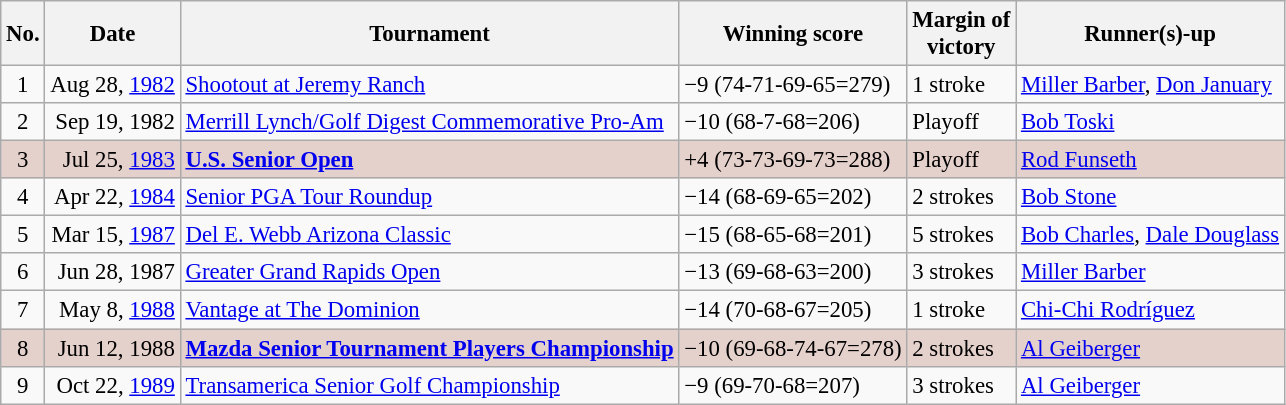<table class="wikitable" style="font-size:95%;">
<tr>
<th>No.</th>
<th>Date</th>
<th>Tournament</th>
<th>Winning score</th>
<th>Margin of<br>victory</th>
<th>Runner(s)-up</th>
</tr>
<tr>
<td align=center>1</td>
<td align=right>Aug 28, <a href='#'>1982</a></td>
<td><a href='#'>Shootout at Jeremy Ranch</a></td>
<td>−9 (74-71-69-65=279)</td>
<td>1 stroke</td>
<td> <a href='#'>Miller Barber</a>,  <a href='#'>Don January</a></td>
</tr>
<tr>
<td align=center>2</td>
<td align=right>Sep 19, 1982</td>
<td><a href='#'>Merrill Lynch/Golf Digest Commemorative Pro-Am</a></td>
<td>−10 (68-7-68=206)</td>
<td>Playoff</td>
<td> <a href='#'>Bob Toski</a></td>
</tr>
<tr style="background:#e5d1cb;">
<td align=center>3</td>
<td align=right>Jul 25, <a href='#'>1983</a></td>
<td><strong><a href='#'>U.S. Senior Open</a></strong></td>
<td>+4 (73-73-69-73=288)</td>
<td>Playoff</td>
<td> <a href='#'>Rod Funseth</a></td>
</tr>
<tr>
<td align=center>4</td>
<td align=right>Apr 22, <a href='#'>1984</a></td>
<td><a href='#'>Senior PGA Tour Roundup</a></td>
<td>−14 (68-69-65=202)</td>
<td>2 strokes</td>
<td> <a href='#'>Bob Stone</a></td>
</tr>
<tr>
<td align=center>5</td>
<td align=right>Mar 15, <a href='#'>1987</a></td>
<td><a href='#'>Del E. Webb Arizona Classic</a></td>
<td>−15 (68-65-68=201)</td>
<td>5 strokes</td>
<td> <a href='#'>Bob Charles</a>,  <a href='#'>Dale Douglass</a></td>
</tr>
<tr>
<td align=center>6</td>
<td align=right>Jun 28, 1987</td>
<td><a href='#'>Greater Grand Rapids Open</a></td>
<td>−13 (69-68-63=200)</td>
<td>3 strokes</td>
<td> <a href='#'>Miller Barber</a></td>
</tr>
<tr>
<td align=center>7</td>
<td align=right>May 8, <a href='#'>1988</a></td>
<td><a href='#'>Vantage at The Dominion</a></td>
<td>−14 (70-68-67=205)</td>
<td>1 stroke</td>
<td> <a href='#'>Chi-Chi Rodríguez</a></td>
</tr>
<tr style="background:#e5d1cb;">
<td align=center>8</td>
<td align=right>Jun 12, 1988</td>
<td><strong><a href='#'>Mazda Senior Tournament Players Championship</a></strong></td>
<td>−10 (69-68-74-67=278)</td>
<td>2 strokes</td>
<td> <a href='#'>Al Geiberger</a></td>
</tr>
<tr>
<td align=center>9</td>
<td align=right>Oct 22, <a href='#'>1989</a></td>
<td><a href='#'>Transamerica Senior Golf Championship</a></td>
<td>−9 (69-70-68=207)</td>
<td>3 strokes</td>
<td> <a href='#'>Al Geiberger</a></td>
</tr>
</table>
